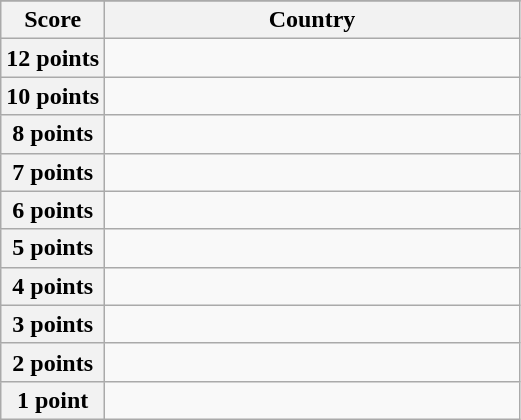<table class="wikitable">
<tr>
</tr>
<tr>
<th scope="col" width="20%">Score</th>
<th scope="col">Country</th>
</tr>
<tr>
<th scope="row">12 points</th>
<td></td>
</tr>
<tr>
<th scope="row">10 points</th>
<td></td>
</tr>
<tr>
<th scope="row">8 points</th>
<td></td>
</tr>
<tr>
<th scope="row">7 points</th>
<td></td>
</tr>
<tr>
<th scope="row">6 points</th>
<td></td>
</tr>
<tr>
<th scope="row">5 points</th>
<td></td>
</tr>
<tr>
<th scope="row">4 points</th>
<td></td>
</tr>
<tr>
<th scope="row">3 points</th>
<td></td>
</tr>
<tr>
<th scope="row">2 points</th>
<td></td>
</tr>
<tr>
<th scope="row">1 point</th>
<td></td>
</tr>
</table>
